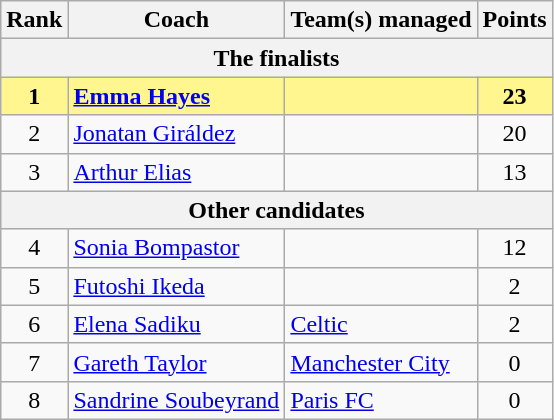<table class="wikitable plainrowheaders sortable">
<tr>
<th>Rank</th>
<th>Coach</th>
<th>Team(s) managed</th>
<th>Points</th>
</tr>
<tr>
<th colspan="4">The finalists</th>
</tr>
<tr style="background-color: #FFF68F; font-weight: bold;">
<td align="center"><strong>1</strong></td>
<td> <strong><a href='#'>Emma Hayes</a></strong></td>
<td><strong></strong></td>
<td align="center"><strong>23</strong></td>
</tr>
<tr>
<td align="center">2</td>
<td> <a href='#'>Jonatan Giráldez</a></td>
<td></td>
<td align="center">20</td>
</tr>
<tr>
<td align="center">3</td>
<td> <a href='#'>Arthur Elias</a></td>
<td></td>
<td align="center">13</td>
</tr>
<tr>
<th colspan="4">Other candidates</th>
</tr>
<tr>
<td align="center">4</td>
<td> <a href='#'>Sonia Bompastor</a></td>
<td></td>
<td align="center">12</td>
</tr>
<tr>
<td align="center">5</td>
<td> <a href='#'>Futoshi Ikeda</a></td>
<td></td>
<td align="center">2</td>
</tr>
<tr>
<td align="center">6</td>
<td> <a href='#'>Elena Sadiku</a></td>
<td> <a href='#'>Celtic</a></td>
<td align="center">2</td>
</tr>
<tr>
<td align="center">7</td>
<td> <a href='#'>Gareth Taylor</a></td>
<td> <a href='#'>Manchester City</a></td>
<td align="center">0</td>
</tr>
<tr>
<td align="center">8</td>
<td> <a href='#'>Sandrine Soubeyrand</a></td>
<td> <a href='#'>Paris FC</a></td>
<td align="center">0</td>
</tr>
</table>
